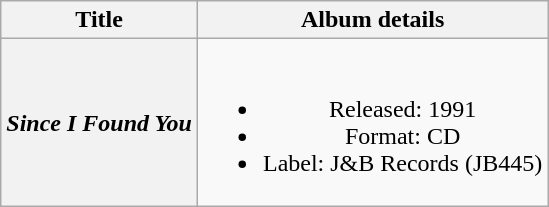<table class="wikitable plainrowheaders" style="text-align:center;" border="1">
<tr>
<th scope="col">Title</th>
<th scope="col">Album details</th>
</tr>
<tr>
<th scope="row"><em>Since I Found You </em></th>
<td><br><ul><li>Released: 1991</li><li>Format: CD</li><li>Label: J&B Records (JB445)</li></ul></td>
</tr>
</table>
